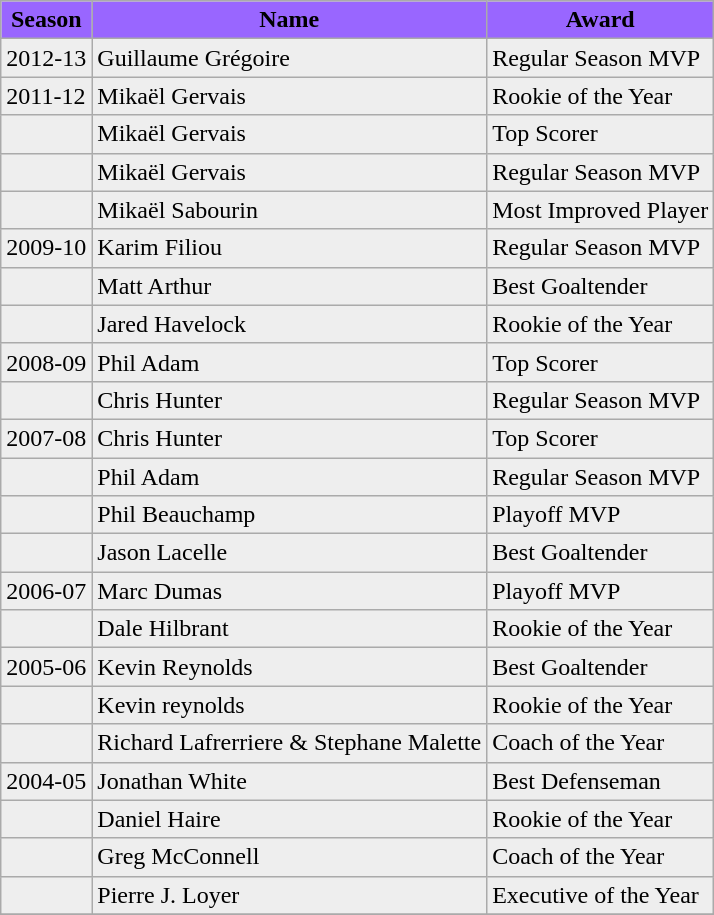<table class="wikitable">
<tr align="center" style="color: #000000" bgcolor="#9966FF">
<td><strong>Season</strong></td>
<td><strong> Name </strong></td>
<td><strong> Award </strong></td>
</tr>
<tr align="left" bgcolor="#eeeeee">
<td>2012-13</td>
<td>Guillaume Grégoire</td>
<td>Regular Season MVP</td>
</tr>
<tr align="left" bgcolor="#eeeeee">
<td>2011-12</td>
<td>Mikaël Gervais</td>
<td>Rookie of the Year</td>
</tr>
<tr align="left" bgcolor="#eeeeee">
<td></td>
<td>Mikaël Gervais</td>
<td>Top Scorer</td>
</tr>
<tr align="left" bgcolor="#eeeeee">
<td></td>
<td>Mikaël Gervais</td>
<td>Regular Season MVP</td>
</tr>
<tr align="left" bgcolor="#eeeeee">
<td></td>
<td>Mikaël Sabourin</td>
<td>Most Improved Player</td>
</tr>
<tr align="left" bgcolor="#eeeeee">
<td>2009-10</td>
<td>Karim Filiou</td>
<td>Regular Season MVP</td>
</tr>
<tr align="left" bgcolor="#eeeeee">
<td></td>
<td>Matt Arthur</td>
<td>Best Goaltender</td>
</tr>
<tr align="left" bgcolor="#eeeeee">
<td></td>
<td>Jared Havelock</td>
<td>Rookie of the Year</td>
</tr>
<tr align="left" bgcolor="#eeeeee">
<td>2008-09</td>
<td>Phil Adam</td>
<td>Top Scorer</td>
</tr>
<tr align="left" bgcolor="#eeeeee">
<td></td>
<td>Chris Hunter</td>
<td>Regular Season MVP</td>
</tr>
<tr align="left" bgcolor="#eeeeee">
<td>2007-08</td>
<td>Chris Hunter</td>
<td>Top Scorer</td>
</tr>
<tr align="left" bgcolor="#eeeeee">
<td></td>
<td>Phil Adam</td>
<td>Regular Season MVP</td>
</tr>
<tr align="left" bgcolor="#eeeeee">
<td></td>
<td>Phil Beauchamp</td>
<td>Playoff MVP</td>
</tr>
<tr align="left" bgcolor="#eeeeee">
<td></td>
<td>Jason Lacelle</td>
<td>Best Goaltender</td>
</tr>
<tr align="left" bgcolor="#eeeeee">
<td>2006-07</td>
<td>Marc Dumas</td>
<td>Playoff MVP</td>
</tr>
<tr align="left" bgcolor="#eeeeee">
<td></td>
<td>Dale Hilbrant</td>
<td>Rookie of the Year</td>
</tr>
<tr align="left" bgcolor="#eeeeee">
<td>2005-06</td>
<td>Kevin Reynolds</td>
<td>Best Goaltender</td>
</tr>
<tr align="left" bgcolor="#eeeeee">
<td></td>
<td>Kevin reynolds</td>
<td>Rookie of the Year</td>
</tr>
<tr align="left" bgcolor="#eeeeee">
<td></td>
<td>Richard Lafrerriere & Stephane Malette</td>
<td>Coach of the Year</td>
</tr>
<tr align="left" bgcolor="#eeeeee">
<td>2004-05</td>
<td>Jonathan White</td>
<td>Best Defenseman</td>
</tr>
<tr align="left" bgcolor="#eeeeee">
<td></td>
<td>Daniel Haire</td>
<td>Rookie of the Year</td>
</tr>
<tr align="left" bgcolor="#eeeeee">
<td></td>
<td>Greg McConnell</td>
<td>Coach of the Year</td>
</tr>
<tr align="left" bgcolor="#eeeeee">
<td></td>
<td>Pierre J. Loyer</td>
<td>Executive of the Year</td>
</tr>
<tr align="left" bgcolor="#eeeeee">
</tr>
</table>
